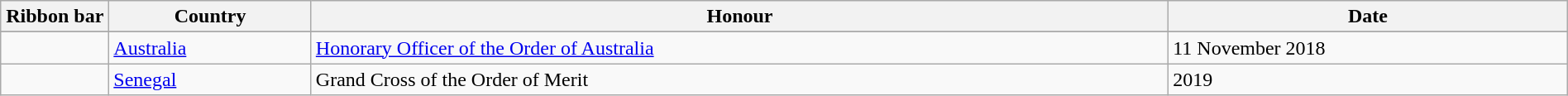<table class="wikitable" style="width:100%;">
<tr>
<th style="width:80px;">Ribbon bar</th>
<th>Country</th>
<th>Honour</th>
<th>Date</th>
</tr>
<tr>
</tr>
<tr>
<td></td>
<td><a href='#'>Australia</a></td>
<td><a href='#'>Honorary Officer of the Order of Australia</a></td>
<td>11 November 2018</td>
</tr>
<tr>
<td></td>
<td><a href='#'>Senegal</a></td>
<td>Grand Cross of the Order of Merit</td>
<td>2019</td>
</tr>
</table>
